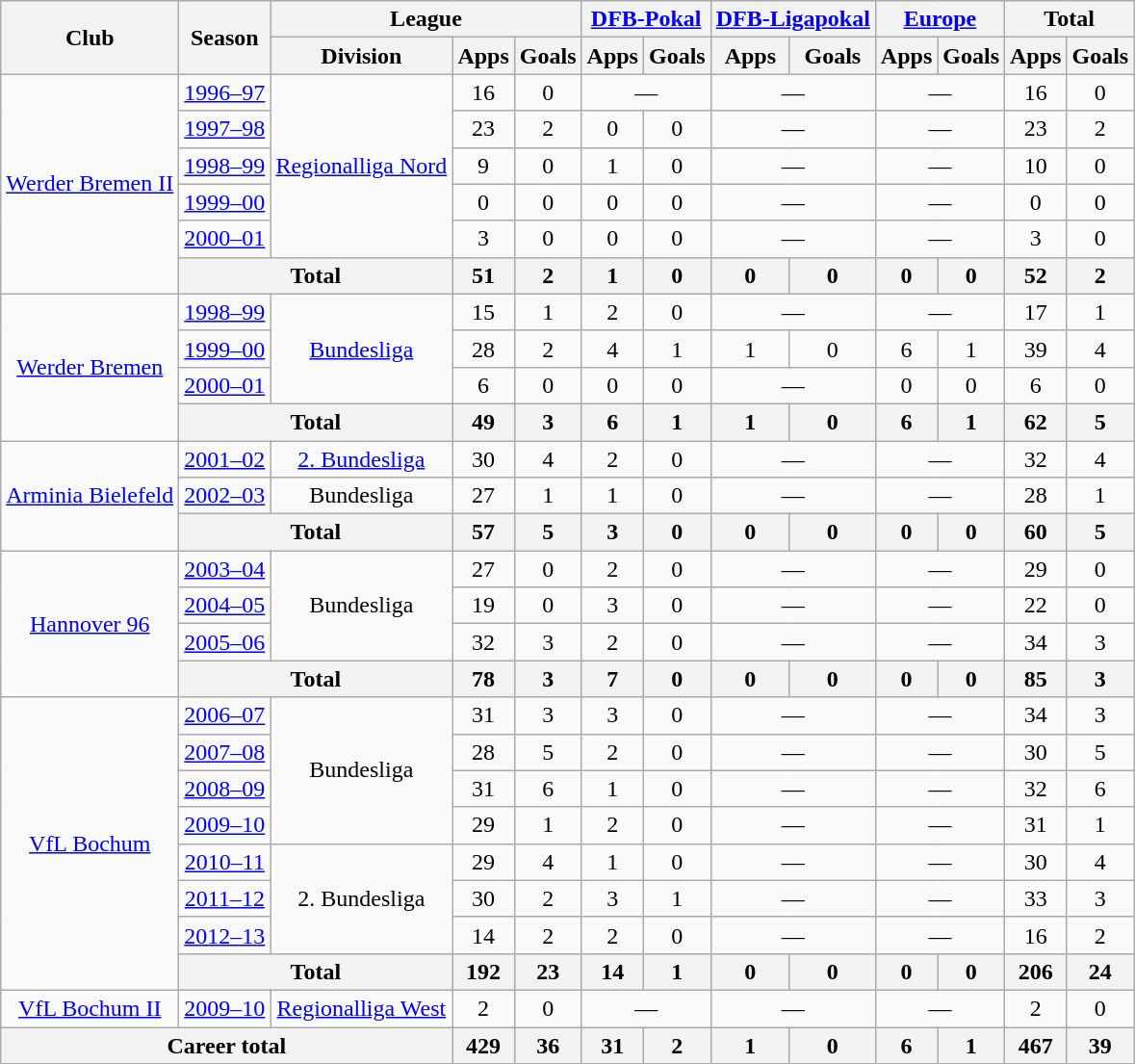<table class="wikitable" style="text-align:center">
<tr>
<th rowspan="2">Club</th>
<th rowspan="2">Season</th>
<th colspan="3">League</th>
<th colspan="2"><a href='#'>DFB-Pokal</a></th>
<th colspan="2"><a href='#'>DFB-Ligapokal</a></th>
<th colspan="2"><a href='#'>Europe</a></th>
<th colspan="2">Total</th>
</tr>
<tr>
<th>Division</th>
<th>Apps</th>
<th>Goals</th>
<th>Apps</th>
<th>Goals</th>
<th>Apps</th>
<th>Goals</th>
<th>Apps</th>
<th>Goals</th>
<th>Apps</th>
<th>Goals</th>
</tr>
<tr>
<td rowspan="6"><a href='#'>Werder Bremen II</a></td>
<td><a href='#'>1996–97</a></td>
<td rowspan="5"><a href='#'>Regionalliga&nbsp;Nord</a></td>
<td>16</td>
<td>0</td>
<td colspan="2">—</td>
<td colspan="2">—</td>
<td colspan="2">—</td>
<td>16</td>
<td>0</td>
</tr>
<tr>
<td><a href='#'>1997–98</a></td>
<td>23</td>
<td>2</td>
<td>0</td>
<td>0</td>
<td colspan="2">—</td>
<td colspan="2">—</td>
<td>23</td>
<td>2</td>
</tr>
<tr>
<td><a href='#'>1998–99</a></td>
<td>9</td>
<td>0</td>
<td>1</td>
<td>0</td>
<td colspan="2">—</td>
<td colspan="2">—</td>
<td>10</td>
<td>0</td>
</tr>
<tr>
<td><a href='#'>1999–00</a></td>
<td>0</td>
<td>0</td>
<td>0</td>
<td>0</td>
<td colspan="2">—</td>
<td colspan="2">—</td>
<td>0</td>
<td>0</td>
</tr>
<tr>
<td><a href='#'>2000–01</a></td>
<td>3</td>
<td>0</td>
<td>0</td>
<td>0</td>
<td colspan="2">—</td>
<td colspan="2">—</td>
<td>3</td>
<td>0</td>
</tr>
<tr>
<th colspan="2">Total</th>
<th>51</th>
<th>2</th>
<th>1</th>
<th>0</th>
<th>0</th>
<th>0</th>
<th>0</th>
<th>0</th>
<th>52</th>
<th>2</th>
</tr>
<tr>
<td rowspan="4"><a href='#'>Werder Bremen</a></td>
<td><a href='#'>1998–99</a></td>
<td rowspan="3"><a href='#'>Bundesliga</a></td>
<td>15</td>
<td>1</td>
<td>2</td>
<td>0</td>
<td colspan="2">—</td>
<td colspan="2">—</td>
<td>17</td>
<td>1</td>
</tr>
<tr>
<td><a href='#'>1999–00</a></td>
<td>28</td>
<td>2</td>
<td>4</td>
<td>1</td>
<td>1</td>
<td>0</td>
<td>6</td>
<td>1</td>
<td>39</td>
<td>4</td>
</tr>
<tr>
<td><a href='#'>2000–01</a></td>
<td>6</td>
<td>0</td>
<td>0</td>
<td>0</td>
<td colspan="2">—</td>
<td>0</td>
<td>0</td>
<td>6</td>
<td>0</td>
</tr>
<tr>
<th colspan="2">Total</th>
<th>49</th>
<th>3</th>
<th>6</th>
<th>1</th>
<th>1</th>
<th>0</th>
<th>6</th>
<th>1</th>
<th>62</th>
<th>5</th>
</tr>
<tr>
<td rowspan="3"><a href='#'>Arminia Bielefeld</a></td>
<td><a href='#'>2001–02</a></td>
<td><a href='#'>2. Bundesliga</a></td>
<td>30</td>
<td>4</td>
<td>2</td>
<td>0</td>
<td colspan="2">—</td>
<td colspan="2">—</td>
<td>32</td>
<td>4</td>
</tr>
<tr>
<td><a href='#'>2002–03</a></td>
<td>Bundesliga</td>
<td>27</td>
<td>1</td>
<td>1</td>
<td>0</td>
<td colspan="2">—</td>
<td colspan="2">—</td>
<td>28</td>
<td>1</td>
</tr>
<tr>
<th colspan="2">Total</th>
<th>57</th>
<th>5</th>
<th>3</th>
<th>0</th>
<th>0</th>
<th>0</th>
<th>0</th>
<th>0</th>
<th>60</th>
<th>5</th>
</tr>
<tr>
<td rowspan="4"><a href='#'>Hannover 96</a></td>
<td><a href='#'>2003–04</a></td>
<td rowspan="3">Bundesliga</td>
<td>27</td>
<td>0</td>
<td>2</td>
<td>0</td>
<td colspan="2">—</td>
<td colspan="2">—</td>
<td>29</td>
<td>0</td>
</tr>
<tr>
<td><a href='#'>2004–05</a></td>
<td>19</td>
<td>0</td>
<td>3</td>
<td>0</td>
<td colspan="2">—</td>
<td colspan="2">—</td>
<td>22</td>
<td>0</td>
</tr>
<tr>
<td><a href='#'>2005–06</a></td>
<td>32</td>
<td>3</td>
<td>2</td>
<td>0</td>
<td colspan="2">—</td>
<td colspan="2">—</td>
<td>34</td>
<td>3</td>
</tr>
<tr>
<th colspan="2">Total</th>
<th>78</th>
<th>3</th>
<th>7</th>
<th>0</th>
<th>0</th>
<th>0</th>
<th>0</th>
<th>0</th>
<th>85</th>
<th>3</th>
</tr>
<tr>
<td rowspan="8"><a href='#'>VfL Bochum</a></td>
<td><a href='#'>2006–07</a></td>
<td rowspan="4">Bundesliga</td>
<td>31</td>
<td>3</td>
<td>3</td>
<td>0</td>
<td colspan="2">—</td>
<td colspan="2">—</td>
<td>34</td>
<td>3</td>
</tr>
<tr>
<td><a href='#'>2007–08</a></td>
<td>28</td>
<td>5</td>
<td>2</td>
<td>0</td>
<td colspan="2">—</td>
<td colspan="2">—</td>
<td>30</td>
<td>5</td>
</tr>
<tr>
<td><a href='#'>2008–09</a></td>
<td>31</td>
<td>6</td>
<td>1</td>
<td>0</td>
<td colspan="2">—</td>
<td colspan="2">—</td>
<td>32</td>
<td>6</td>
</tr>
<tr>
<td><a href='#'>2009–10</a></td>
<td>29</td>
<td>1</td>
<td>2</td>
<td>0</td>
<td colspan="2">—</td>
<td colspan="2">—</td>
<td>31</td>
<td>1</td>
</tr>
<tr>
<td><a href='#'>2010–11</a></td>
<td rowspan="3">2. Bundesliga</td>
<td>29</td>
<td>4</td>
<td>1</td>
<td>0</td>
<td colspan="2">—</td>
<td colspan="2">—</td>
<td>30</td>
<td>4</td>
</tr>
<tr>
<td><a href='#'>2011–12</a></td>
<td>30</td>
<td>2</td>
<td>3</td>
<td>1</td>
<td colspan="2">—</td>
<td colspan="2">—</td>
<td>33</td>
<td>3</td>
</tr>
<tr>
<td><a href='#'>2012–13</a></td>
<td>14</td>
<td>2</td>
<td>2</td>
<td>0</td>
<td colspan="2">—</td>
<td colspan="2">—</td>
<td>16</td>
<td>2</td>
</tr>
<tr>
<th colspan="2">Total</th>
<th>192</th>
<th>23</th>
<th>14</th>
<th>1</th>
<th>0</th>
<th>0</th>
<th>0</th>
<th>0</th>
<th>206</th>
<th>24</th>
</tr>
<tr>
<td><a href='#'>VfL Bochum II</a></td>
<td><a href='#'>2009–10</a></td>
<td><a href='#'>Regionalliga&nbsp;West</a></td>
<td>2</td>
<td>0</td>
<td colspan="2">—</td>
<td colspan="2">—</td>
<td colspan="2">—</td>
<td>2</td>
<td>0</td>
</tr>
<tr>
<th colspan="3">Career total</th>
<th>429</th>
<th>36</th>
<th>31</th>
<th>2</th>
<th>1</th>
<th>0</th>
<th>6</th>
<th>1</th>
<th>467</th>
<th>39</th>
</tr>
</table>
